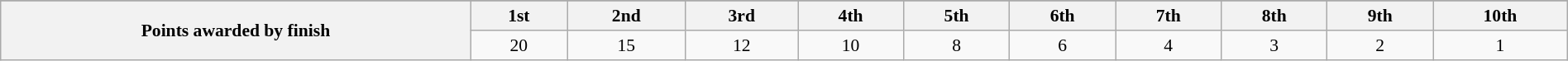<table class="wikitable" width=100% style="text-align:center;font-size:90%;">
<tr>
</tr>
<tr style="background:#efefef;">
<th rowspan=2 width=30%>Points awarded by finish</th>
<th>1st</th>
<th>2nd</th>
<th>3rd</th>
<th>4th</th>
<th>5th</th>
<th>6th</th>
<th>7th</th>
<th>8th</th>
<th>9th</th>
<th>10th</th>
</tr>
<tr>
<td>20</td>
<td>15</td>
<td>12</td>
<td>10</td>
<td>8</td>
<td>6</td>
<td>4</td>
<td>3</td>
<td>2</td>
<td>1</td>
</tr>
</table>
